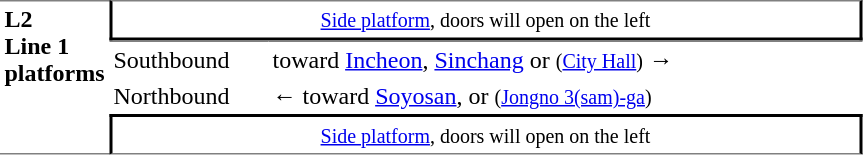<table table border=0 cellspacing=0 cellpadding=3>
<tr>
<td style="border-top:solid 1px gray;border-bottom:solid 1px gray;" width=50 rowspan=10 valign=top><strong>L2<br>Line 1 platforms</strong></td>
<td style="border-top:solid 1px gray;border-right:solid 2px black;border-left:solid 2px black;border-bottom:solid 2px black;text-align:center;" colspan=2><small><a href='#'>Side platform</a>, doors will open on the left</small></td>
</tr>
<tr>
<td style="border-bottom:solid 0px gray;border-top:solid 1px gray;" width=100>Southbound</td>
<td style="border-bottom:solid 0px gray;border-top:solid 1px gray;" width=390>  toward <a href='#'>Incheon</a>, <a href='#'>Sinchang</a> or  <small>(<a href='#'>City Hall</a>)</small> →</td>
</tr>
<tr>
<td>Northbound</td>
<td>←  toward <a href='#'>Soyosan</a>,  or  <small>(<a href='#'>Jongno 3(sam)-ga</a>)</small></td>
</tr>
<tr>
<td style="border-top:solid 2px black;border-right:solid 2px black;border-left:solid 2px black;border-bottom:solid 1px gray;text-align:center;" colspan=2><small><a href='#'>Side platform</a>, doors will open on the left</small></td>
</tr>
</table>
